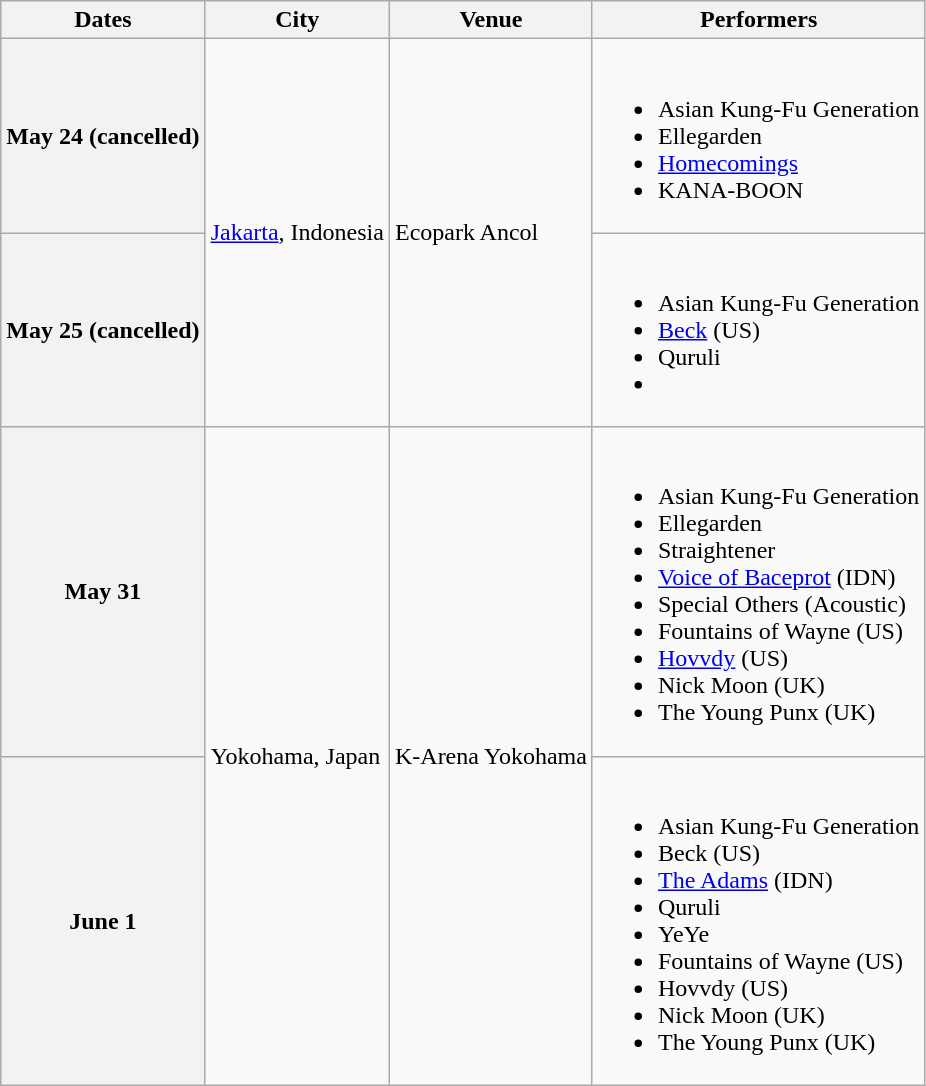<table class="wikitable">
<tr>
<th>Dates</th>
<th>City</th>
<th>Venue</th>
<th>Performers</th>
</tr>
<tr>
<th>May 24 (cancelled)</th>
<td rowspan="2"><a href='#'>Jakarta</a>, Indonesia</td>
<td rowspan="2">Ecopark Ancol</td>
<td><br><ul><li>Asian Kung-Fu Generation</li><li>Ellegarden</li><li><a href='#'>Homecomings</a></li><li>KANA-BOON</li></ul></td>
</tr>
<tr>
<th>May 25 (cancelled)</th>
<td><br><ul><li>Asian Kung-Fu Generation</li><li><a href='#'>Beck</a> (US)</li><li>Quruli</li><li></li></ul></td>
</tr>
<tr>
<th>May 31</th>
<td rowspan="2">Yokohama, Japan</td>
<td rowspan="2">K-Arena Yokohama</td>
<td><br><ul><li>Asian Kung-Fu Generation</li><li>Ellegarden</li><li>Straightener</li><li><a href='#'>Voice of Baceprot</a> (IDN)</li><li>Special Others (Acoustic)</li><li>Fountains of Wayne (US)</li><li><a href='#'>Hovvdy</a> (US)</li><li>Nick Moon (UK)</li><li>The Young Punx (UK)</li></ul></td>
</tr>
<tr>
<th>June 1</th>
<td><br><ul><li>Asian Kung-Fu Generation</li><li>Beck (US)</li><li><a href='#'>The Adams</a> (IDN)</li><li>Quruli</li><li>YeYe</li><li>Fountains of Wayne (US)</li><li>Hovvdy (US)</li><li>Nick Moon (UK)</li><li>The Young Punx (UK)</li></ul></td>
</tr>
</table>
